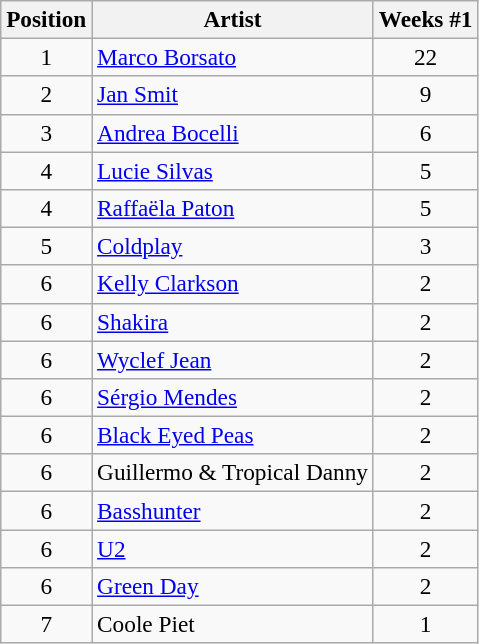<table class="wikitable sortable" style="font-size:97%;">
<tr>
<th>Position</th>
<th>Artist</th>
<th>Weeks #1</th>
</tr>
<tr>
<td align="center">1</td>
<td><a href='#'>Marco Borsato</a></td>
<td align="center">22</td>
</tr>
<tr>
<td align="center">2</td>
<td><a href='#'>Jan Smit</a></td>
<td align="center">9</td>
</tr>
<tr>
<td align="center">3</td>
<td><a href='#'>Andrea Bocelli</a></td>
<td align="center">6</td>
</tr>
<tr>
<td align="center">4</td>
<td><a href='#'>Lucie Silvas</a></td>
<td align="center">5</td>
</tr>
<tr>
<td align="center">4</td>
<td><a href='#'>Raffaëla Paton</a></td>
<td align="center">5</td>
</tr>
<tr>
<td align="center">5</td>
<td><a href='#'>Coldplay</a></td>
<td align="center">3</td>
</tr>
<tr>
<td align="center">6</td>
<td><a href='#'>Kelly Clarkson</a></td>
<td align="center">2</td>
</tr>
<tr>
<td align="center">6</td>
<td><a href='#'>Shakira</a></td>
<td align="center">2</td>
</tr>
<tr>
<td align="center">6</td>
<td><a href='#'>Wyclef Jean</a></td>
<td align="center">2</td>
</tr>
<tr>
<td align="center">6</td>
<td><a href='#'>Sérgio Mendes</a></td>
<td align="center">2</td>
</tr>
<tr>
<td align="center">6</td>
<td><a href='#'>Black Eyed Peas</a></td>
<td align="center">2</td>
</tr>
<tr>
<td align="center">6</td>
<td>Guillermo & Tropical Danny</td>
<td align="center">2</td>
</tr>
<tr>
<td align="center">6</td>
<td><a href='#'>Basshunter</a></td>
<td align="center">2</td>
</tr>
<tr>
<td align="center">6</td>
<td><a href='#'>U2</a></td>
<td align="center">2</td>
</tr>
<tr>
<td align="center">6</td>
<td><a href='#'>Green Day</a></td>
<td align="center">2</td>
</tr>
<tr>
<td align="center">7</td>
<td>Coole Piet</td>
<td align="center">1</td>
</tr>
</table>
